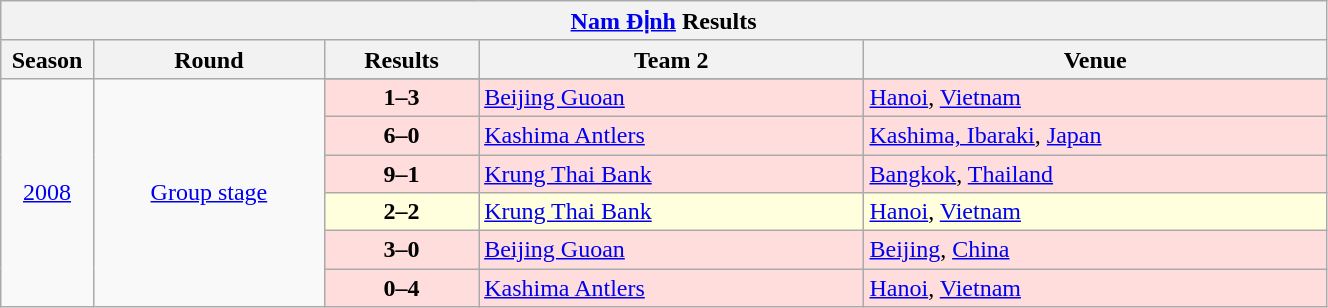<table width=70% class="wikitable sortable collapsible collapsed">
<tr>
<th colspan=6><a href='#'>Nam Định</a> Results</th>
</tr>
<tr>
<th width=5%>Season</th>
<th width=15%>Round</th>
<th width=10%>Results</th>
<th width=25%>Team 2</th>
<th width=30%>Venue</th>
</tr>
<tr style="text-align:center;">
<td rowspan=7><a href='#'>2008</a></td>
<td rowspan=7><a href='#'>Group stage</a></td>
</tr>
<tr style="background:#ffdddd">
<td style="text-align:center;"><strong>1–3</strong></td>
<td> <a href='#'>Beijing Guoan</a></td>
<td> <a href='#'>Hanoi</a>, <a href='#'>Vietnam</a></td>
</tr>
<tr style="background:#ffdddd">
<td style="text-align:center;"><strong>6–0</strong></td>
<td> <a href='#'>Kashima Antlers</a></td>
<td> <a href='#'>Kashima, Ibaraki</a>, <a href='#'>Japan</a></td>
</tr>
<tr style="background:#ffdddd">
<td style="text-align:center;"><strong>9–1</strong></td>
<td> <a href='#'>Krung Thai Bank</a></td>
<td> <a href='#'>Bangkok</a>, <a href='#'>Thailand</a></td>
</tr>
<tr style="background:#ffffdd">
<td style="text-align:center;"><strong>2–2</strong></td>
<td> <a href='#'>Krung Thai Bank</a></td>
<td> <a href='#'>Hanoi</a>, <a href='#'>Vietnam</a></td>
</tr>
<tr style="background:#ffdddd">
<td style="text-align:center;"><strong>3–0</strong></td>
<td> <a href='#'>Beijing Guoan</a></td>
<td> <a href='#'>Beijing</a>, <a href='#'>China</a></td>
</tr>
<tr style="background:#ffdddd">
<td style="text-align:center;"><strong>0–4</strong></td>
<td> <a href='#'>Kashima Antlers</a></td>
<td> <a href='#'>Hanoi</a>, <a href='#'>Vietnam</a></td>
</tr>
</table>
